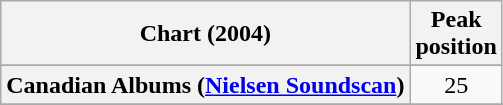<table class="wikitable sortable plainrowheaders" style="text-align:center">
<tr>
<th scope="col">Chart (2004)</th>
<th scope="col">Peak<br> position</th>
</tr>
<tr>
</tr>
<tr>
</tr>
<tr>
<th scope="row">Canadian Albums (<a href='#'>Nielsen Soundscan</a>)</th>
<td>25</td>
</tr>
<tr>
</tr>
<tr>
</tr>
<tr>
</tr>
<tr>
</tr>
</table>
